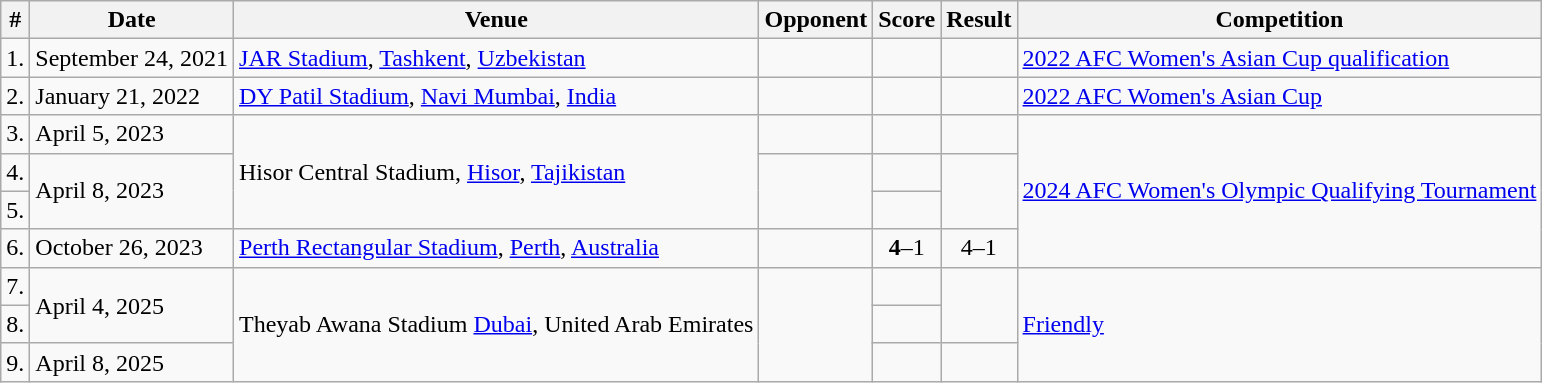<table class="wikitable">
<tr>
<th>#</th>
<th>Date</th>
<th>Venue</th>
<th>Opponent</th>
<th>Score</th>
<th>Result</th>
<th>Competition</th>
</tr>
<tr>
<td>1.</td>
<td>September 24, 2021</td>
<td><a href='#'>JAR Stadium</a>, <a href='#'>Tashkent</a>, <a href='#'>Uzbekistan</a></td>
<td></td>
<td></td>
<td></td>
<td><a href='#'>2022 AFC Women's Asian Cup qualification</a></td>
</tr>
<tr>
<td>2.</td>
<td>January 21, 2022</td>
<td><a href='#'>DY Patil Stadium</a>, <a href='#'>Navi Mumbai</a>, <a href='#'>India</a></td>
<td></td>
<td></td>
<td></td>
<td><a href='#'>2022 AFC Women's Asian Cup</a></td>
</tr>
<tr>
<td>3.</td>
<td>April 5, 2023</td>
<td rowspan=3>Hisor Central Stadium, <a href='#'>Hisor</a>, <a href='#'>Tajikistan</a></td>
<td></td>
<td></td>
<td></td>
<td rowspan=4><a href='#'>2024 AFC Women's Olympic Qualifying Tournament</a></td>
</tr>
<tr>
<td>4.</td>
<td rowspan=2>April 8, 2023</td>
<td rowspan=2></td>
<td></td>
<td rowspan=2></td>
</tr>
<tr>
<td>5.</td>
<td></td>
</tr>
<tr>
<td>6.</td>
<td>October 26, 2023</td>
<td><a href='#'>Perth Rectangular Stadium</a>, <a href='#'>Perth</a>, <a href='#'>Australia</a></td>
<td></td>
<td align=center><strong>4</strong>–1</td>
<td align=center>4–1</td>
</tr>
<tr>
<td>7.</td>
<td rowspan=2>April 4, 2025</td>
<td rowspan=3>Theyab Awana Stadium <a href='#'>Dubai</a>, United Arab Emirates</td>
<td rowspan=3></td>
<td></td>
<td rowspan=2></td>
<td rowspan=3><a href='#'>Friendly</a></td>
</tr>
<tr>
<td>8.</td>
<td></td>
</tr>
<tr>
<td>9.</td>
<td>April 8, 2025</td>
<td></td>
<td></td>
</tr>
</table>
